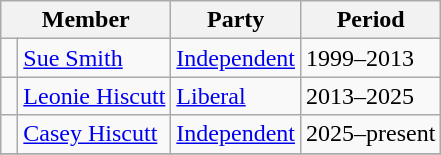<table class="wikitable">
<tr>
<th colspan="2">Member</th>
<th>Party</th>
<th>Period</th>
</tr>
<tr>
<td> </td>
<td><a href='#'>Sue Smith</a></td>
<td><a href='#'>Independent</a></td>
<td>1999–2013</td>
</tr>
<tr>
<td> </td>
<td><a href='#'>Leonie Hiscutt</a></td>
<td><a href='#'>Liberal</a></td>
<td>2013–2025</td>
</tr>
<tr>
<td> </td>
<td><a href='#'>Casey Hiscutt</a></td>
<td><a href='#'>Independent</a></td>
<td>2025–present</td>
</tr>
<tr>
</tr>
</table>
